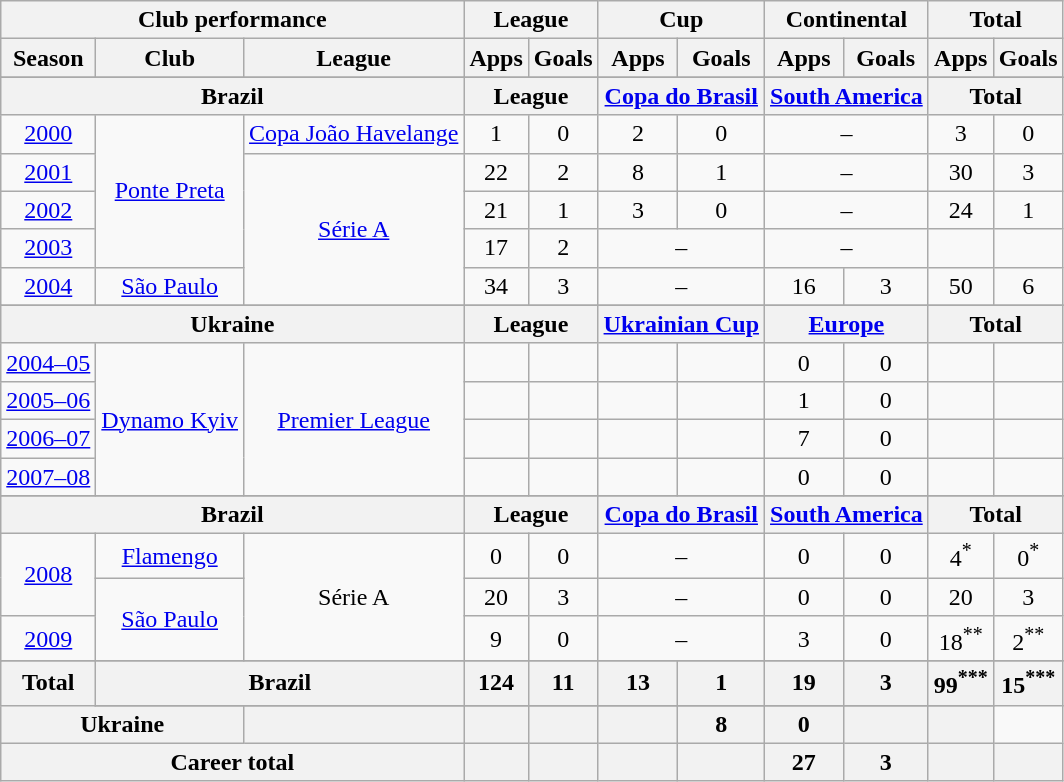<table class="wikitable" style="text-align:center">
<tr>
<th colspan=3>Club performance</th>
<th colspan=2>League</th>
<th colspan=2>Cup</th>
<th colspan=2>Continental</th>
<th colspan=2>Total</th>
</tr>
<tr>
<th>Season</th>
<th>Club</th>
<th>League</th>
<th>Apps</th>
<th>Goals</th>
<th>Apps</th>
<th>Goals</th>
<th>Apps</th>
<th>Goals</th>
<th>Apps</th>
<th>Goals</th>
</tr>
<tr>
</tr>
<tr>
<th colspan=3>Brazil</th>
<th colspan=2>League</th>
<th colspan=2><a href='#'>Copa do Brasil</a></th>
<th colspan=2><a href='#'>South America</a></th>
<th colspan=2>Total</th>
</tr>
<tr>
<td><a href='#'>2000</a></td>
<td rowspan=4><a href='#'>Ponte Preta</a></td>
<td><a href='#'>Copa João Havelange</a></td>
<td>1</td>
<td>0</td>
<td>2</td>
<td>0</td>
<td colspan=2>–</td>
<td>3</td>
<td>0</td>
</tr>
<tr>
<td><a href='#'>2001</a></td>
<td rowspan=4><a href='#'>Série A</a></td>
<td>22</td>
<td>2</td>
<td>8</td>
<td>1</td>
<td colspan=2>–</td>
<td>30</td>
<td>3</td>
</tr>
<tr>
<td><a href='#'>2002</a></td>
<td>21</td>
<td>1</td>
<td>3</td>
<td>0</td>
<td colspan=2>–</td>
<td>24</td>
<td>1</td>
</tr>
<tr>
<td><a href='#'>2003</a></td>
<td>17</td>
<td>2</td>
<td colspan=2>–</td>
<td colspan=2>–</td>
<td></td>
<td></td>
</tr>
<tr>
<td><a href='#'>2004</a></td>
<td><a href='#'>São Paulo</a></td>
<td>34</td>
<td>3</td>
<td colspan=2>–</td>
<td>16</td>
<td>3</td>
<td>50</td>
<td>6</td>
</tr>
<tr>
</tr>
<tr>
<th colspan=3>Ukraine</th>
<th colspan=2>League</th>
<th colspan=2><a href='#'>Ukrainian Cup</a></th>
<th colspan=2><a href='#'>Europe</a></th>
<th colspan=2>Total</th>
</tr>
<tr>
<td><a href='#'>2004–05</a></td>
<td rowspan=4><a href='#'>Dynamo Kyiv</a></td>
<td rowspan=4><a href='#'>Premier League</a></td>
<td></td>
<td></td>
<td></td>
<td></td>
<td>0</td>
<td>0</td>
<td></td>
<td></td>
</tr>
<tr>
<td><a href='#'>2005–06</a></td>
<td></td>
<td></td>
<td></td>
<td></td>
<td>1</td>
<td>0</td>
<td></td>
<td></td>
</tr>
<tr>
<td><a href='#'>2006–07</a></td>
<td></td>
<td></td>
<td></td>
<td></td>
<td>7</td>
<td>0</td>
<td></td>
<td></td>
</tr>
<tr>
<td><a href='#'>2007–08</a></td>
<td></td>
<td></td>
<td></td>
<td></td>
<td>0</td>
<td>0</td>
<td></td>
<td></td>
</tr>
<tr>
</tr>
<tr>
<th colspan=3>Brazil</th>
<th colspan=2>League</th>
<th colspan=2><a href='#'>Copa do Brasil</a></th>
<th colspan=2><a href='#'>South America</a></th>
<th colspan=2>Total</th>
</tr>
<tr>
<td rowspan=2><a href='#'>2008</a></td>
<td><a href='#'>Flamengo</a></td>
<td rowspan=3>Série A</td>
<td>0</td>
<td>0</td>
<td colspan=2>–</td>
<td>0</td>
<td>0</td>
<td>4<sup>*</sup></td>
<td>0<sup>*</sup></td>
</tr>
<tr>
<td rowspan=2><a href='#'>São Paulo</a></td>
<td>20</td>
<td>3</td>
<td colspan=2>–</td>
<td>0</td>
<td>0</td>
<td>20</td>
<td>3</td>
</tr>
<tr>
<td><a href='#'>2009</a></td>
<td>9</td>
<td>0</td>
<td colspan=2>–</td>
<td>3</td>
<td>0</td>
<td>18<sup>**</sup></td>
<td>2<sup>**</sup></td>
</tr>
<tr>
</tr>
<tr>
<th rowspan=2>Total</th>
<th colspan=2>Brazil</th>
<th>124</th>
<th>11</th>
<th>13</th>
<th>1</th>
<th>19</th>
<th>3</th>
<th>99<sup>***</sup></th>
<th>15<sup>***</sup></th>
</tr>
<tr>
</tr>
<tr>
<th colspan=2>Ukraine</th>
<th></th>
<th></th>
<th></th>
<th></th>
<th>8</th>
<th>0</th>
<th></th>
<th></th>
</tr>
<tr>
<th colspan=3>Career total</th>
<th></th>
<th></th>
<th></th>
<th></th>
<th>27</th>
<th>3</th>
<th></th>
<th></th>
</tr>
</table>
